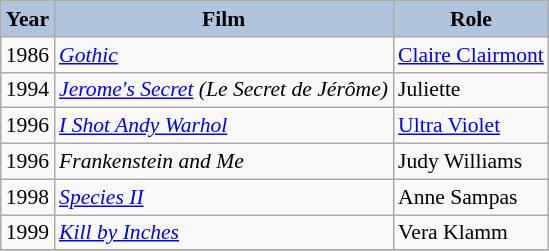<table class="wikitable" style="font-size:90%;">
<tr>
<th style="background:#B0C4DE;">Year</th>
<th style="background:#B0C4DE;">Film</th>
<th style="background:#B0C4DE;">Role</th>
</tr>
<tr>
<td>1986</td>
<td><em><a href='#'>Gothic</a></em></td>
<td><a href='#'>Claire Clairmont</a></td>
</tr>
<tr>
<td>1994</td>
<td><em><a href='#'>Jerome's Secret</a> (Le Secret de Jérôme)</em></td>
<td>Juliette</td>
</tr>
<tr>
<td>1996</td>
<td><em><a href='#'>I Shot Andy Warhol</a></em></td>
<td><a href='#'>Ultra Violet</a></td>
</tr>
<tr>
<td>1996</td>
<td><em>Frankenstein and Me</em></td>
<td>Judy Williams</td>
</tr>
<tr>
<td>1998</td>
<td><em><a href='#'>Species II</a></em></td>
<td>Anne Sampas</td>
</tr>
<tr>
<td>1999</td>
<td><em><a href='#'>Kill by Inches</a></em></td>
<td>Vera Klamm</td>
</tr>
<tr>
</tr>
</table>
